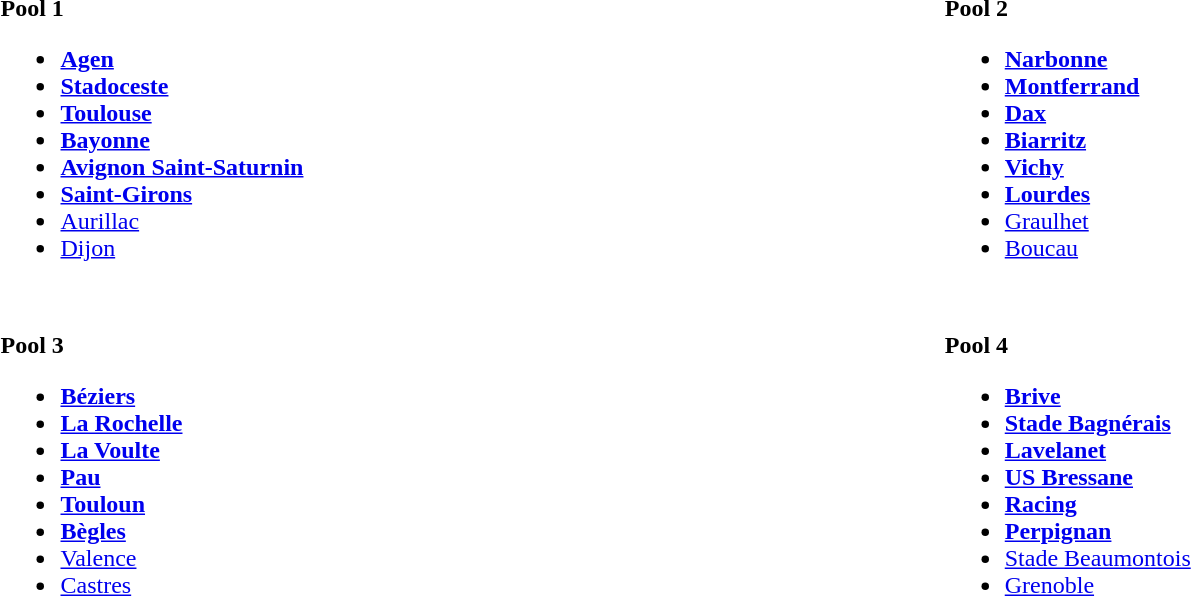<table width="100%" align="center" border="0" cellpadding="4" cellspacing="5">
<tr valign="top" align="left">
<td width="50%"><br><strong> Pool 1 </strong><ul><li><strong><a href='#'>Agen</a></strong></li><li><strong><a href='#'>Stadoceste</a></strong></li><li><strong><a href='#'>Toulouse</a></strong></li><li><strong><a href='#'>Bayonne</a></strong></li><li><strong><a href='#'>Avignon Saint-Saturnin</a></strong></li><li><strong><a href='#'>Saint-Girons</a></strong></li><li><a href='#'>Aurillac</a></li><li><a href='#'>Dijon</a></li></ul></td>
<td width="50%"><br><strong> Pool 2 </strong><ul><li><strong><a href='#'>Narbonne</a></strong></li><li><strong><a href='#'>Montferrand</a></strong></li><li><strong><a href='#'>Dax</a></strong></li><li><strong><a href='#'>Biarritz</a> </strong></li><li><strong><a href='#'>Vichy</a></strong></li><li><strong><a href='#'>Lourdes</a></strong></li><li><a href='#'>Graulhet</a></li><li><a href='#'>Boucau</a></li></ul></td>
</tr>
<tr valign="top" align="left">
<td width="50%"><br><strong> Pool 3 </strong><ul><li><strong><a href='#'>Béziers</a></strong></li><li><strong><a href='#'>La Rochelle</a></strong></li><li><strong><a href='#'>La Voulte</a></strong></li><li><strong><a href='#'>Pau</a></strong></li><li><strong><a href='#'>Touloun</a></strong></li><li><strong><a href='#'>Bègles</a></strong></li><li><a href='#'>Valence</a></li><li><a href='#'>Castres</a></li></ul></td>
<td width="50%"><br><strong> Pool 4 </strong><ul><li><strong><a href='#'>Brive</a></strong></li><li><strong><a href='#'>Stade Bagnérais</a></strong></li><li><strong><a href='#'>Lavelanet</a></strong></li><li><strong><a href='#'>US Bressane</a></strong></li><li><strong><a href='#'>Racing</a></strong></li><li><strong><a href='#'>Perpignan</a></strong></li><li><a href='#'>Stade Beaumontois</a></li><li><a href='#'>Grenoble</a></li></ul></td>
</tr>
</table>
